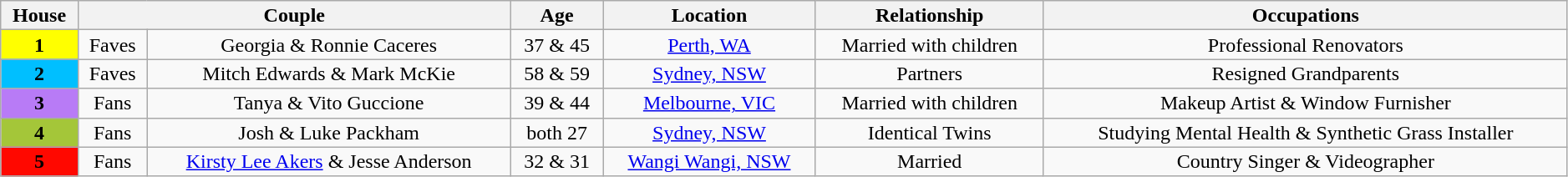<table class="wikitable plainrowheaders" style="text-align:center; line-height:16px; width:99%;">
<tr valign="top">
<th>House</th>
<th colspan=2>Couple</th>
<th>Age</th>
<th>Location</th>
<th>Relationship</th>
<th>Occupations</th>
</tr>
<tr>
<th style="background:yellow; color:black;">1</th>
<td>Faves</td>
<td>Georgia & Ronnie Caceres</td>
<td>37 & 45</td>
<td><a href='#'>Perth, WA</a></td>
<td>Married with children</td>
<td>Professional Renovators</td>
</tr>
<tr>
<th style="background:#00BFFF; color:black;">2</th>
<td>Faves</td>
<td>Mitch Edwards & Mark McKie</td>
<td>58 & 59</td>
<td><a href='#'>Sydney, NSW</a></td>
<td>Partners</td>
<td>Resigned Grandparents</td>
</tr>
<tr>
<th style="background:#B87BF6; color:black;">3</th>
<td>Fans</td>
<td>Tanya & Vito Guccione</td>
<td>39 & 44</td>
<td><a href='#'>Melbourne, VIC</a></td>
<td>Married with children</td>
<td>Makeup Artist & Window Furnisher</td>
</tr>
<tr>
<th style="background:#A4C639; color:black;">4</th>
<td>Fans</td>
<td>Josh & Luke Packham</td>
<td>both 27</td>
<td><a href='#'>Sydney, NSW</a></td>
<td>Identical Twins</td>
<td>Studying Mental Health & Synthetic Grass Installer</td>
</tr>
<tr>
<th style="background:#FF0800; color:black;">5</th>
<td>Fans</td>
<td><a href='#'>Kirsty Lee Akers</a> & Jesse Anderson</td>
<td>32 & 31</td>
<td><a href='#'>Wangi Wangi, NSW</a></td>
<td>Married</td>
<td>Country Singer & Videographer</td>
</tr>
</table>
